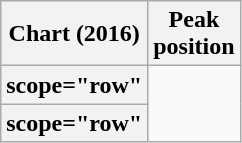<table class="wikitable sortable plainrowheaders" style="text-align:center">
<tr>
<th>Chart (2016)</th>
<th>Peak<br>position</th>
</tr>
<tr>
<th>scope="row"</th>
</tr>
<tr>
<th>scope="row"</th>
</tr>
</table>
